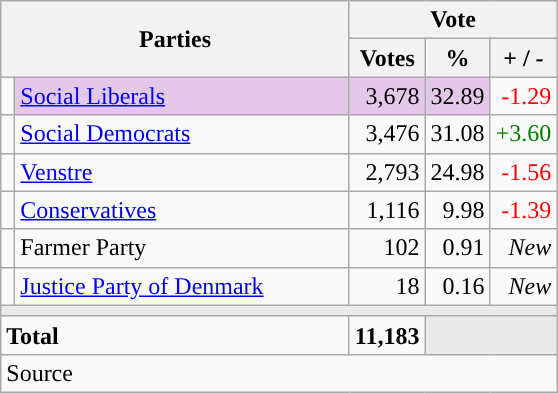<table class="wikitable" style="text-align:right;">
<tr>
<th style="text-align:centre;" rowspan="2" colspan="2" width="225">Parties</th>
<th colspan="3">Vote</th>
</tr>
<tr>
<th width="15">Votes</th>
<th width="15">%</th>
<th width="15">+ / -</th>
</tr>
<tr>
<td width="2" style="color:inherit;background:"></td>
<td bgcolor=#e3c8e9  align="left"><a href='#'>Social Liberals</a></td>
<td bgcolor=#e3c8e9>3,678</td>
<td bgcolor=#e3c8e9>32.89</td>
<td style=color:red;>-1.29</td>
</tr>
<tr>
<td width="2" style="color:inherit;background:"></td>
<td align="left"><a href='#'>Social Democrats</a></td>
<td>3,476</td>
<td>31.08</td>
<td style=color:green;>+3.60</td>
</tr>
<tr>
<td width="2" style="color:inherit;background:"></td>
<td align="left"><a href='#'>Venstre</a></td>
<td>2,793</td>
<td>24.98</td>
<td style=color:red;>-1.56</td>
</tr>
<tr>
<td width="2" style="color:inherit;background:"></td>
<td align="left"><a href='#'>Conservatives</a></td>
<td>1,116</td>
<td>9.98</td>
<td style=color:red;>-1.39</td>
</tr>
<tr>
<td width="2" style="color:inherit;background:"></td>
<td align="left">Farmer Party</td>
<td>102</td>
<td>0.91</td>
<td><em>New</em></td>
</tr>
<tr>
<td width="2" style="color:inherit;background:"></td>
<td align="left"><a href='#'>Justice Party of Denmark</a></td>
<td>18</td>
<td>0.16</td>
<td><em>New</em></td>
</tr>
<tr>
<td colspan="7" bgcolor="#E9E9E9"></td>
</tr>
<tr>
<td align="left" colspan="2"><strong>Total</strong></td>
<td><strong>11,183</strong></td>
<td bgcolor="#E9E9E9" colspan="2"></td>
</tr>
<tr>
<td align="left" colspan="6">Source</td>
</tr>
</table>
